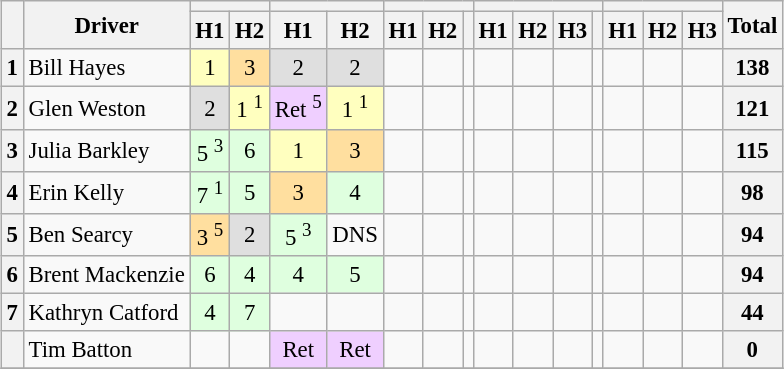<table>
<tr>
<td valign="top"><br><table class="wikitable" style="font-size: 95%; text-align: center;">
<tr>
<th rowspan=2></th>
<th rowspan=2>Driver</th>
<th colspan=2></th>
<th colspan=2></th>
<th colspan=3></th>
<th colspan=4></th>
<th colspan=3></th>
<th rowspan=2>Total</th>
</tr>
<tr>
<th>H1</th>
<th>H2</th>
<th>H1</th>
<th>H2</th>
<th>H1</th>
<th>H2</th>
<th></th>
<th>H1</th>
<th>H2</th>
<th>H3</th>
<th></th>
<th>H1</th>
<th>H2</th>
<th>H3</th>
</tr>
<tr>
<th>1</th>
<td align=left> Bill Hayes</td>
<td style="background:#ffffbf;">1</td>
<td style="background:#ffdf9f;">3</td>
<td style="background:#dfdfdf;">2</td>
<td style="background:#dfdfdf;">2</td>
<td style="background:;"></td>
<td style="background:;"></td>
<td style="background:;"></td>
<td style="background:;"></td>
<td style="background:;"></td>
<td style="background:;"></td>
<td style="background:;"></td>
<td style="background:;"></td>
<td style="background:;"></td>
<td style="background:;"></td>
<th>138</th>
</tr>
<tr>
<th>2</th>
<td align=left> Glen Weston</td>
<td style="background:#dfdfdf;">2</td>
<td style="background:#ffffbf;">1 <sup>1</sup></td>
<td style="background:#efcfff;">Ret <sup>5</sup></td>
<td style="background:#ffffbf;">1 <sup>1</sup></td>
<td style="background:;"></td>
<td style="background:;"></td>
<td style="background:;"></td>
<td style="background:;"></td>
<td style="background:;"></td>
<td style="background:;"></td>
<td style="background:;"></td>
<td style="background:;"></td>
<td style="background:;"></td>
<td style="background:;"></td>
<th>121</th>
</tr>
<tr>
<th>3</th>
<td align=left> Julia Barkley</td>
<td style="background:#dfffdf;">5 <sup>3</sup></td>
<td style="background:#dfffdf;">6</td>
<td style="background:#ffffbf;">1</td>
<td style="background:#ffdf9f;">3</td>
<td style="background:;"></td>
<td style="background:;"></td>
<td style="background:;"></td>
<td style="background:;"></td>
<td style="background:;"></td>
<td style="background:;"></td>
<td style="background:;"></td>
<td style="background:;"></td>
<td style="background:;"></td>
<td style="background:;"></td>
<th>115</th>
</tr>
<tr>
<th>4</th>
<td align=left> Erin Kelly</td>
<td style="background:#dfffdf;">7 <sup>1</sup></td>
<td style="background:#dfffdf;">5</td>
<td style="background:#ffdf9f;">3</td>
<td style="background:#dfffdf;">4</td>
<td style="background:;"></td>
<td style="background:;"></td>
<td style="background:;"></td>
<td style="background:;"></td>
<td style="background:;"></td>
<td style="background:;"></td>
<td style="background:;"></td>
<td style="background:;"></td>
<td style="background:;"></td>
<td style="background:;"></td>
<th>98</th>
</tr>
<tr>
<th>5</th>
<td align=left> Ben Searcy</td>
<td style="background:#ffdf9f;">3 <sup>5</sup></td>
<td style="background:#dfdfdf;">2</td>
<td style="background:#dfffdf;">5 <sup>3</sup></td>
<td style="background:;">DNS</td>
<td style="background:;"></td>
<td style="background:;"></td>
<td style="background:;"></td>
<td style="background:;"></td>
<td style="background:;"></td>
<td style="background:;"></td>
<td style="background:;"></td>
<td style="background:;"></td>
<td style="background:;"></td>
<td style="background:;"></td>
<th>94</th>
</tr>
<tr>
<th>6</th>
<td align=left> Brent Mackenzie</td>
<td style="background:#dfffdf;">6</td>
<td style="background:#dfffdf;">4</td>
<td style="background:#dfffdf;">4</td>
<td style="background:#dfffdf;">5</td>
<td style="background:;"></td>
<td style="background:;"></td>
<td style="background:;"></td>
<td style="background:;"></td>
<td style="background:;"></td>
<td style="background:;"></td>
<td style="background:;"></td>
<td style="background:;"></td>
<td style="background:;"></td>
<td style="background:;"></td>
<th>94</th>
</tr>
<tr>
<th>7</th>
<td align=left> Kathryn Catford</td>
<td style="background:#dfffdf;">4</td>
<td style="background:#dfffdf;">7</td>
<td style="background:;"></td>
<td style="background:;"></td>
<td style="background:;"></td>
<td style="background:;"></td>
<td style="background:;"></td>
<td style="background:;"></td>
<td style="background:;"></td>
<td style="background:;"></td>
<td style="background:;"></td>
<td style="background:;"></td>
<td style="background:;"></td>
<td style="background:;"></td>
<th>44</th>
</tr>
<tr>
<th></th>
<td align=left> Tim Batton</td>
<td style="background:;"></td>
<td style="background:;"></td>
<td style="background:#efcfff;">Ret</td>
<td style="background:#efcfff;">Ret</td>
<td style="background:;"></td>
<td style="background:;"></td>
<td style="background:;"></td>
<td style="background:;"></td>
<td style="background:;"></td>
<td style="background:;"></td>
<td style="background:;"></td>
<td style="background:;"></td>
<td style="background:;"></td>
<td style="background:;"></td>
<th>0</th>
</tr>
<tr>
</tr>
</table>
</td>
<td><br></td>
</tr>
</table>
